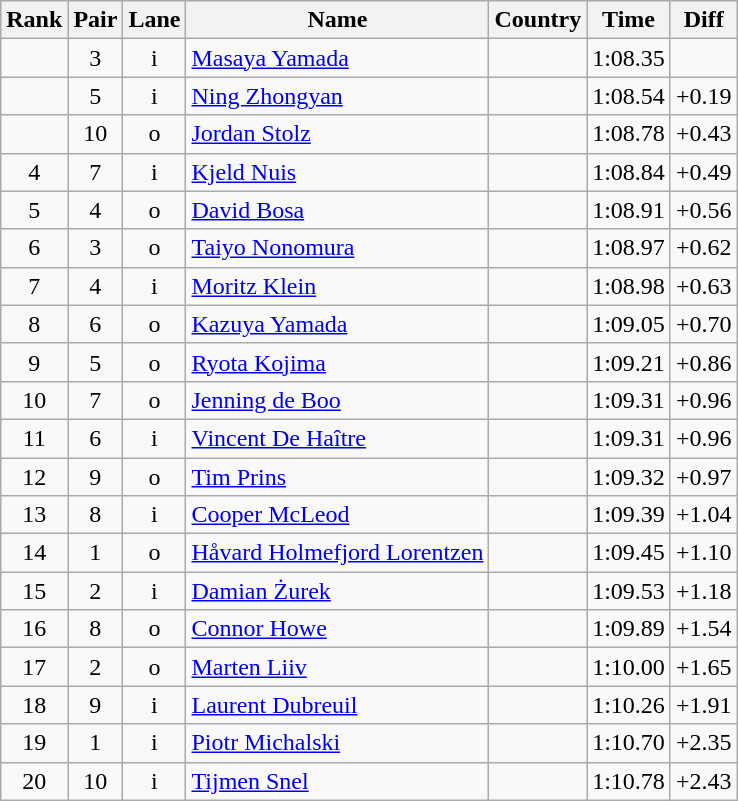<table class="wikitable sortable" style="text-align:center">
<tr>
<th>Rank</th>
<th>Pair</th>
<th>Lane</th>
<th>Name</th>
<th>Country</th>
<th>Time</th>
<th>Diff</th>
</tr>
<tr>
<td></td>
<td>3</td>
<td>i</td>
<td align=left><a href='#'>Masaya Yamada</a></td>
<td align=left></td>
<td>1:08.35</td>
<td></td>
</tr>
<tr>
<td></td>
<td>5</td>
<td>i</td>
<td align=left><a href='#'>Ning Zhongyan</a></td>
<td align=left></td>
<td>1:08.54</td>
<td>+0.19</td>
</tr>
<tr>
<td></td>
<td>10</td>
<td>o</td>
<td align=left><a href='#'>Jordan Stolz</a></td>
<td align=left></td>
<td>1:08.78</td>
<td>+0.43</td>
</tr>
<tr>
<td>4</td>
<td>7</td>
<td>i</td>
<td align=left><a href='#'>Kjeld Nuis</a></td>
<td align=left></td>
<td>1:08.84</td>
<td>+0.49</td>
</tr>
<tr>
<td>5</td>
<td>4</td>
<td>o</td>
<td align=left><a href='#'>David Bosa</a></td>
<td align=left></td>
<td>1:08.91</td>
<td>+0.56</td>
</tr>
<tr>
<td>6</td>
<td>3</td>
<td>o</td>
<td align=left><a href='#'>Taiyo Nonomura</a></td>
<td align=left></td>
<td>1:08.97</td>
<td>+0.62</td>
</tr>
<tr>
<td>7</td>
<td>4</td>
<td>i</td>
<td align=left><a href='#'>Moritz Klein</a></td>
<td align=left></td>
<td>1:08.98</td>
<td>+0.63</td>
</tr>
<tr>
<td>8</td>
<td>6</td>
<td>o</td>
<td align=left><a href='#'>Kazuya Yamada</a></td>
<td align=left></td>
<td>1:09.05</td>
<td>+0.70</td>
</tr>
<tr>
<td>9</td>
<td>5</td>
<td>o</td>
<td align=left><a href='#'>Ryota Kojima</a></td>
<td align=left></td>
<td>1:09.21</td>
<td>+0.86</td>
</tr>
<tr>
<td>10</td>
<td>7</td>
<td>o</td>
<td align=left><a href='#'>Jenning de Boo</a></td>
<td align=left></td>
<td>1:09.31</td>
<td>+0.96</td>
</tr>
<tr>
<td>11</td>
<td>6</td>
<td>i</td>
<td align=left><a href='#'>Vincent De Haître</a></td>
<td align=left></td>
<td>1:09.31</td>
<td>+0.96</td>
</tr>
<tr>
<td>12</td>
<td>9</td>
<td>o</td>
<td align=left><a href='#'>Tim Prins</a></td>
<td align=left></td>
<td>1:09.32</td>
<td>+0.97</td>
</tr>
<tr>
<td>13</td>
<td>8</td>
<td>i</td>
<td align=left><a href='#'>Cooper McLeod</a></td>
<td align=left></td>
<td>1:09.39</td>
<td>+1.04</td>
</tr>
<tr>
<td>14</td>
<td>1</td>
<td>o</td>
<td align=left><a href='#'>Håvard Holmefjord Lorentzen</a></td>
<td align=left></td>
<td>1:09.45</td>
<td>+1.10</td>
</tr>
<tr>
<td>15</td>
<td>2</td>
<td>i</td>
<td align=left><a href='#'>Damian Żurek</a></td>
<td align=left></td>
<td>1:09.53</td>
<td>+1.18</td>
</tr>
<tr>
<td>16</td>
<td>8</td>
<td>o</td>
<td align=left><a href='#'>Connor Howe</a></td>
<td align=left></td>
<td>1:09.89</td>
<td>+1.54</td>
</tr>
<tr>
<td>17</td>
<td>2</td>
<td>o</td>
<td align=left><a href='#'>Marten Liiv</a></td>
<td align=left></td>
<td>1:10.00</td>
<td>+1.65</td>
</tr>
<tr>
<td>18</td>
<td>9</td>
<td>i</td>
<td align=left><a href='#'>Laurent Dubreuil</a></td>
<td align=left></td>
<td>1:10.26</td>
<td>+1.91</td>
</tr>
<tr>
<td>19</td>
<td>1</td>
<td>i</td>
<td align=left><a href='#'>Piotr Michalski</a></td>
<td align=left></td>
<td>1:10.70</td>
<td>+2.35</td>
</tr>
<tr>
<td>20</td>
<td>10</td>
<td>i</td>
<td align=left><a href='#'>Tijmen Snel</a></td>
<td align=left></td>
<td>1:10.78</td>
<td>+2.43</td>
</tr>
</table>
